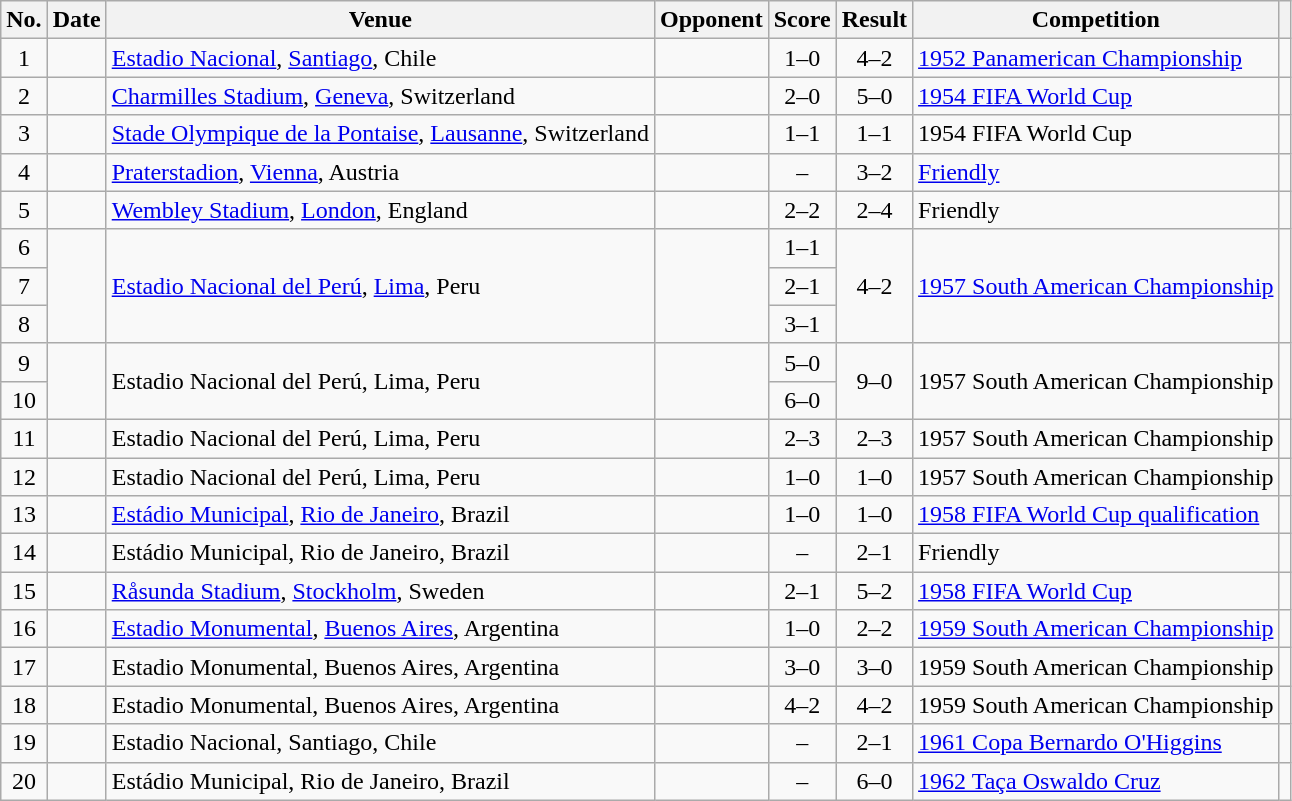<table class="wikitable sortable">
<tr>
<th scope="col">No.</th>
<th scope="col">Date</th>
<th scope="col">Venue</th>
<th scope="col">Opponent</th>
<th scope="col">Score</th>
<th scope="col">Result</th>
<th scope="col">Competition</th>
<th scope="col" class="unsortable"></th>
</tr>
<tr>
<td style="text-align:center">1</td>
<td></td>
<td><a href='#'>Estadio Nacional</a>, <a href='#'>Santiago</a>, Chile</td>
<td></td>
<td style="text-align:center">1–0</td>
<td style="text-align:center">4–2</td>
<td><a href='#'>1952 Panamerican Championship</a></td>
<td></td>
</tr>
<tr>
<td style="text-align:center">2</td>
<td></td>
<td><a href='#'>Charmilles Stadium</a>, <a href='#'>Geneva</a>, Switzerland</td>
<td></td>
<td style="text-align:center">2–0</td>
<td style="text-align:center">5–0</td>
<td><a href='#'>1954 FIFA World Cup</a></td>
<td></td>
</tr>
<tr>
<td style="text-align:center">3</td>
<td></td>
<td><a href='#'>Stade Olympique de la Pontaise</a>, <a href='#'>Lausanne</a>, Switzerland</td>
<td></td>
<td style="text-align:center">1–1</td>
<td style="text-align:center">1–1</td>
<td>1954 FIFA World Cup</td>
<td></td>
</tr>
<tr>
<td style="text-align:center">4</td>
<td></td>
<td><a href='#'>Praterstadion</a>, <a href='#'>Vienna</a>, Austria</td>
<td></td>
<td style="text-align:center">–</td>
<td style="text-align:center">3–2</td>
<td><a href='#'>Friendly</a></td>
<td></td>
</tr>
<tr>
<td style="text-align:center">5</td>
<td></td>
<td><a href='#'>Wembley Stadium</a>, <a href='#'>London</a>, England</td>
<td></td>
<td style="text-align:center">2–2</td>
<td style="text-align:center">2–4</td>
<td>Friendly</td>
<td></td>
</tr>
<tr>
<td style="text-align:center">6</td>
<td rowspan="3"></td>
<td rowspan="3"><a href='#'>Estadio Nacional del Perú</a>, <a href='#'>Lima</a>, Peru</td>
<td rowspan="3"></td>
<td style="text-align:center">1–1</td>
<td rowspan="3" style="text-align:center">4–2</td>
<td rowspan="3"><a href='#'>1957 South American Championship</a></td>
<td rowspan="3"></td>
</tr>
<tr>
<td style="text-align:center">7</td>
<td style="text-align:center">2–1</td>
</tr>
<tr>
<td style="text-align:center">8</td>
<td style="text-align:center">3–1</td>
</tr>
<tr>
<td style="text-align:center">9</td>
<td rowspan="2"></td>
<td rowspan="2">Estadio Nacional del Perú, Lima, Peru</td>
<td rowspan="2"></td>
<td style="text-align:center">5–0</td>
<td rowspan="2" style="text-align:center">9–0</td>
<td rowspan="2">1957 South American Championship</td>
<td rowspan="2"></td>
</tr>
<tr>
<td style="text-align:center">10</td>
<td style="text-align:center">6–0</td>
</tr>
<tr>
<td style="text-align:center">11</td>
<td></td>
<td>Estadio Nacional del Perú, Lima, Peru</td>
<td></td>
<td style="text-align:center">2–3</td>
<td style="text-align:center">2–3</td>
<td>1957 South American Championship</td>
<td></td>
</tr>
<tr>
<td style="text-align:center">12</td>
<td></td>
<td>Estadio Nacional del Perú, Lima, Peru</td>
<td></td>
<td style="text-align:center">1–0</td>
<td style="text-align:center">1–0</td>
<td>1957 South American Championship</td>
<td></td>
</tr>
<tr>
<td style="text-align:center">13</td>
<td></td>
<td><a href='#'>Estádio Municipal</a>, <a href='#'>Rio de Janeiro</a>, Brazil</td>
<td></td>
<td style="text-align:center">1–0</td>
<td style="text-align:center">1–0</td>
<td><a href='#'>1958 FIFA World Cup qualification</a></td>
<td></td>
</tr>
<tr>
<td style="text-align:center">14</td>
<td></td>
<td>Estádio Municipal, Rio de Janeiro, Brazil</td>
<td></td>
<td style="text-align:center">–</td>
<td style="text-align:center">2–1</td>
<td>Friendly</td>
<td></td>
</tr>
<tr>
<td style="text-align:center">15</td>
<td></td>
<td><a href='#'>Råsunda Stadium</a>, <a href='#'>Stockholm</a>, Sweden</td>
<td></td>
<td style="text-align:center">2–1</td>
<td style="text-align:center">5–2</td>
<td><a href='#'>1958 FIFA World Cup</a></td>
<td></td>
</tr>
<tr>
<td style="text-align:center">16</td>
<td></td>
<td><a href='#'>Estadio Monumental</a>, <a href='#'>Buenos Aires</a>, Argentina</td>
<td></td>
<td style="text-align:center">1–0</td>
<td style="text-align:center">2–2</td>
<td><a href='#'>1959 South American Championship</a></td>
<td></td>
</tr>
<tr>
<td style="text-align:center">17</td>
<td></td>
<td>Estadio Monumental, Buenos Aires, Argentina</td>
<td></td>
<td style="text-align:center">3–0</td>
<td style="text-align:center">3–0</td>
<td>1959 South American Championship</td>
<td></td>
</tr>
<tr>
<td style="text-align:center">18</td>
<td></td>
<td>Estadio Monumental, Buenos Aires, Argentina</td>
<td></td>
<td style="text-align:center">4–2</td>
<td style="text-align:center">4–2</td>
<td>1959 South American Championship</td>
<td></td>
</tr>
<tr>
<td style="text-align:center">19</td>
<td></td>
<td>Estadio Nacional, Santiago, Chile</td>
<td></td>
<td style="text-align:center">–</td>
<td style="text-align:center">2–1</td>
<td><a href='#'>1961 Copa Bernardo O'Higgins</a></td>
<td></td>
</tr>
<tr>
<td style="text-align:center">20</td>
<td></td>
<td>Estádio Municipal, Rio de Janeiro, Brazil</td>
<td></td>
<td style="text-align:center">–</td>
<td style="text-align:center">6–0</td>
<td><a href='#'>1962 Taça Oswaldo Cruz</a></td>
<td></td>
</tr>
</table>
